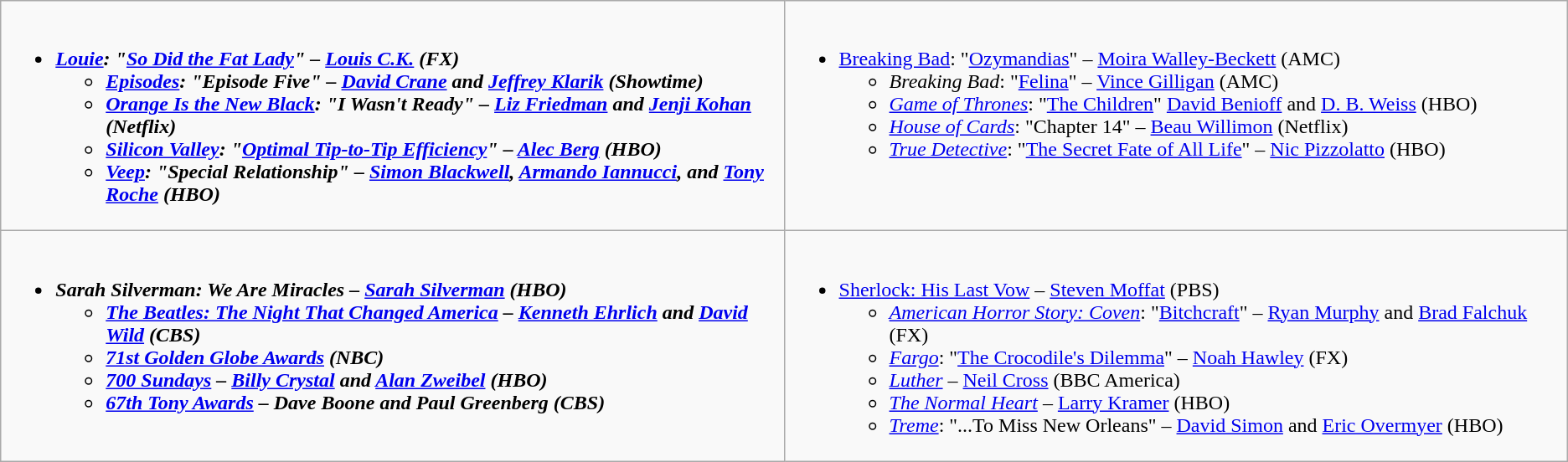<table class="wikitable">
<tr>
<td style="vertical-align:top;" width="50%"><br><ul><li><strong><em><a href='#'>Louie</a><em>: "<a href='#'>So Did the Fat Lady</a>" – <a href='#'>Louis C.K.</a> (FX)<strong><ul><li></em><a href='#'>Episodes</a><em>: "Episode Five" – <a href='#'>David Crane</a> and <a href='#'>Jeffrey Klarik</a> (Showtime)</li><li></em><a href='#'>Orange Is the New Black</a><em>: "I Wasn't Ready" – <a href='#'>Liz Friedman</a> and <a href='#'>Jenji Kohan</a> (Netflix)</li><li></em><a href='#'>Silicon Valley</a><em>: "<a href='#'>Optimal Tip-to-Tip Efficiency</a>" – <a href='#'>Alec Berg</a> (HBO)</li><li></em><a href='#'>Veep</a><em>: "Special Relationship" – <a href='#'>Simon Blackwell</a>, <a href='#'>Armando Iannucci</a>, and <a href='#'>Tony Roche</a> (HBO)</li></ul></li></ul></td>
<td style="vertical-align:top;" width="50%"><br><ul><li></em></strong><a href='#'>Breaking Bad</a></em>: "<a href='#'>Ozymandias</a>" – <a href='#'>Moira Walley-Beckett</a> (AMC)</strong><ul><li><em>Breaking Bad</em>: "<a href='#'>Felina</a>" – <a href='#'>Vince Gilligan</a> (AMC)</li><li><em><a href='#'>Game of Thrones</a></em>: "<a href='#'>The Children</a>"  <a href='#'>David Benioff</a> and <a href='#'>D. B. Weiss</a> (HBO)</li><li><em><a href='#'>House of Cards</a></em>: "Chapter 14" – <a href='#'>Beau Willimon</a> (Netflix)</li><li><em><a href='#'>True Detective</a></em>: "<a href='#'>The Secret Fate of All Life</a>" – <a href='#'>Nic Pizzolatto</a> (HBO)</li></ul></li></ul></td>
</tr>
<tr>
<td style="vertical-align:top;" width="50%"><br><ul><li><strong><em>Sarah Silverman: We Are Miracles<em> – <a href='#'>Sarah Silverman</a> (HBO)<strong><ul><li></em><a href='#'>The Beatles: The Night That Changed America</a><em> – <a href='#'>Kenneth Ehrlich</a> and <a href='#'>David Wild</a> (CBS)</li><li></em><a href='#'>71st Golden Globe Awards</a><em> (NBC)</li><li></em><a href='#'>700 Sundays</a><em> – <a href='#'>Billy Crystal</a> and <a href='#'>Alan Zweibel</a> (HBO)</li><li></em><a href='#'>67th Tony Awards</a><em> – Dave Boone and Paul Greenberg (CBS)</li></ul></li></ul></td>
<td style="vertical-align:top;" width="50%"><br><ul><li></em></strong><a href='#'>Sherlock: His Last Vow</a></em> – <a href='#'>Steven Moffat</a> (PBS)</strong><ul><li><em><a href='#'>American Horror Story: Coven</a></em>: "<a href='#'>Bitchcraft</a>" – <a href='#'>Ryan Murphy</a> and <a href='#'>Brad Falchuk</a> (FX)</li><li><em><a href='#'>Fargo</a></em>: "<a href='#'>The Crocodile's Dilemma</a>" – <a href='#'>Noah Hawley</a> (FX)</li><li><em><a href='#'>Luther</a></em> – <a href='#'>Neil Cross</a> (BBC America)</li><li><em><a href='#'>The Normal Heart</a></em> – <a href='#'>Larry Kramer</a> (HBO)</li><li><em><a href='#'>Treme</a></em>: "...To Miss New Orleans" – <a href='#'>David Simon</a> and <a href='#'>Eric Overmyer</a> (HBO)</li></ul></li></ul></td>
</tr>
</table>
